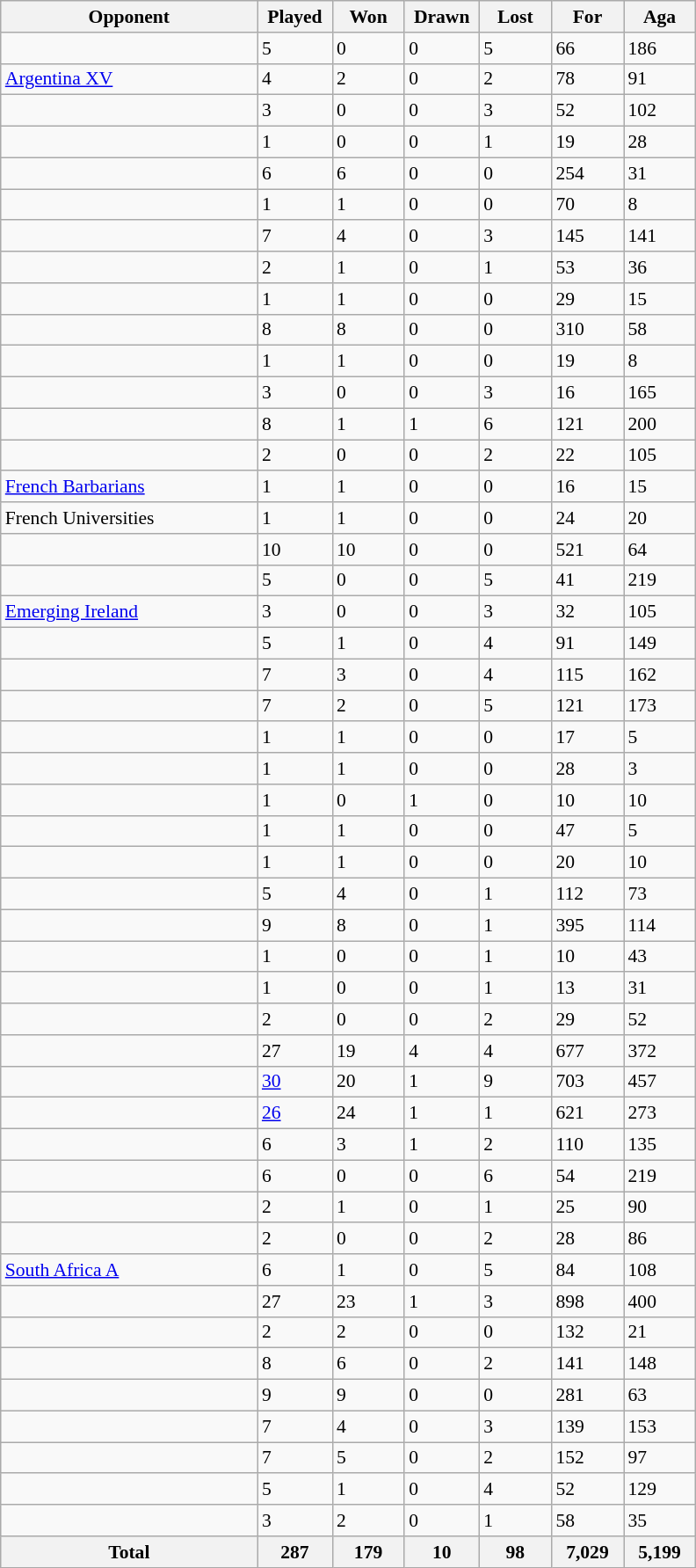<table class="wikitable sortable" style="font-size:90%">
<tr>
<th style="width:188px;">Opponent</th>
<th style="width:50px;">Played</th>
<th style="width:48px;">Won</th>
<th style="width:50px;">Drawn</th>
<th style="width:48px;">Lost</th>
<th style="width:48px;">For</th>
<th style="width:48px;">Aga</th>
</tr>
<tr>
<td></td>
<td>5</td>
<td>0</td>
<td>0</td>
<td>5</td>
<td>66</td>
<td>186</td>
</tr>
<tr>
<td> <a href='#'>Argentina XV</a></td>
<td>4</td>
<td>2</td>
<td>0</td>
<td>2</td>
<td>78</td>
<td>91</td>
</tr>
<tr>
<td></td>
<td>3</td>
<td>0</td>
<td>0</td>
<td>3</td>
<td>52</td>
<td>102</td>
</tr>
<tr>
<td></td>
<td>1</td>
<td>0</td>
<td>0</td>
<td>1</td>
<td>19</td>
<td>28</td>
</tr>
<tr>
<td></td>
<td>6</td>
<td>6</td>
<td>0</td>
<td>0</td>
<td>254</td>
<td>31</td>
</tr>
<tr>
<td></td>
<td>1</td>
<td>1</td>
<td>0</td>
<td>0</td>
<td>70</td>
<td>8</td>
</tr>
<tr>
<td></td>
<td>7</td>
<td>4</td>
<td>0</td>
<td>3</td>
<td>145</td>
<td>141</td>
</tr>
<tr>
<td></td>
<td>2</td>
<td>1</td>
<td>0</td>
<td>1</td>
<td>53</td>
<td>36</td>
</tr>
<tr>
<td></td>
<td>1</td>
<td>1</td>
<td>0</td>
<td>0</td>
<td>29</td>
<td>15</td>
</tr>
<tr>
<td></td>
<td>8</td>
<td>8</td>
<td>0</td>
<td>0</td>
<td>310</td>
<td>58</td>
</tr>
<tr>
<td></td>
<td>1</td>
<td>1</td>
<td>0</td>
<td>0</td>
<td>19</td>
<td>8</td>
</tr>
<tr>
<td></td>
<td>3</td>
<td>0</td>
<td>0</td>
<td>3</td>
<td>16</td>
<td>165</td>
</tr>
<tr>
<td></td>
<td>8</td>
<td>1</td>
<td>1</td>
<td>6</td>
<td>121</td>
<td>200</td>
</tr>
<tr>
<td></td>
<td>2</td>
<td>0</td>
<td>0</td>
<td>2</td>
<td>22</td>
<td>105</td>
</tr>
<tr>
<td> <a href='#'>French Barbarians</a></td>
<td>1</td>
<td>1</td>
<td>0</td>
<td>0</td>
<td>16</td>
<td>15</td>
</tr>
<tr>
<td> French Universities</td>
<td>1</td>
<td>1</td>
<td>0</td>
<td>0</td>
<td>24</td>
<td>20</td>
</tr>
<tr>
<td></td>
<td>10</td>
<td>10</td>
<td>0</td>
<td>0</td>
<td>521</td>
<td>64</td>
</tr>
<tr>
<td></td>
<td>5</td>
<td>0</td>
<td>0</td>
<td>5</td>
<td>41</td>
<td>219</td>
</tr>
<tr>
<td> <a href='#'>Emerging Ireland</a></td>
<td>3</td>
<td>0</td>
<td>0</td>
<td>3</td>
<td>32</td>
<td>105</td>
</tr>
<tr>
<td></td>
<td>5</td>
<td>1</td>
<td>0</td>
<td>4</td>
<td>91</td>
<td>149</td>
</tr>
<tr>
<td></td>
<td>7</td>
<td>3</td>
<td>0</td>
<td>4</td>
<td>115</td>
<td>162</td>
</tr>
<tr>
<td></td>
<td>7</td>
<td>2</td>
<td>0</td>
<td>5</td>
<td>121</td>
<td>173</td>
</tr>
<tr>
<td></td>
<td>1</td>
<td>1</td>
<td>0</td>
<td>0</td>
<td>17</td>
<td>5</td>
</tr>
<tr>
<td></td>
<td>1</td>
<td>1</td>
<td>0</td>
<td>0</td>
<td>28</td>
<td>3</td>
</tr>
<tr>
<td></td>
<td>1</td>
<td>0</td>
<td>1</td>
<td>0</td>
<td>10</td>
<td>10</td>
</tr>
<tr>
<td></td>
<td>1</td>
<td>1</td>
<td>0</td>
<td>0</td>
<td>47</td>
<td>5</td>
</tr>
<tr>
<td></td>
<td>1</td>
<td>1</td>
<td>0</td>
<td>0</td>
<td>20</td>
<td>10</td>
</tr>
<tr>
<td></td>
<td>5</td>
<td>4</td>
<td>0</td>
<td>1</td>
<td>112</td>
<td>73</td>
</tr>
<tr>
<td></td>
<td>9</td>
<td>8</td>
<td>0</td>
<td>1</td>
<td>395</td>
<td>114</td>
</tr>
<tr>
<td></td>
<td>1</td>
<td>0</td>
<td>0</td>
<td>1</td>
<td>10</td>
<td>43</td>
</tr>
<tr>
<td></td>
<td>1</td>
<td>0</td>
<td>0</td>
<td>1</td>
<td>13</td>
<td>31</td>
</tr>
<tr>
<td></td>
<td>2</td>
<td>0</td>
<td>0</td>
<td>2</td>
<td>29</td>
<td>52</td>
</tr>
<tr>
<td></td>
<td>27</td>
<td>19</td>
<td>4</td>
<td>4</td>
<td>677</td>
<td>372</td>
</tr>
<tr>
<td></td>
<td><a href='#'>30</a></td>
<td>20</td>
<td>1</td>
<td>9</td>
<td>703</td>
<td>457</td>
</tr>
<tr>
<td></td>
<td><a href='#'>26</a></td>
<td>24</td>
<td>1</td>
<td>1</td>
<td>621</td>
<td>273</td>
</tr>
<tr>
<td></td>
<td>6</td>
<td>3</td>
<td>1</td>
<td>2</td>
<td>110</td>
<td>135</td>
</tr>
<tr>
<td></td>
<td>6</td>
<td>0</td>
<td>0</td>
<td>6</td>
<td>54</td>
<td>219</td>
</tr>
<tr>
<td></td>
<td>2</td>
<td>1</td>
<td>0</td>
<td>1</td>
<td>25</td>
<td>90</td>
</tr>
<tr>
<td></td>
<td>2</td>
<td>0</td>
<td>0</td>
<td>2</td>
<td>28</td>
<td>86</td>
</tr>
<tr>
<td> <a href='#'>South Africa A</a></td>
<td>6</td>
<td>1</td>
<td>0</td>
<td>5</td>
<td>84</td>
<td>108</td>
</tr>
<tr>
<td></td>
<td>27</td>
<td>23</td>
<td>1</td>
<td>3</td>
<td>898</td>
<td>400</td>
</tr>
<tr>
<td></td>
<td>2</td>
<td>2</td>
<td>0</td>
<td>0</td>
<td>132</td>
<td>21</td>
</tr>
<tr>
<td></td>
<td>8</td>
<td>6</td>
<td>0</td>
<td>2</td>
<td>141</td>
<td>148</td>
</tr>
<tr>
<td></td>
<td>9</td>
<td>9</td>
<td>0</td>
<td>0</td>
<td>281</td>
<td>63</td>
</tr>
<tr>
<td></td>
<td>7</td>
<td>4</td>
<td>0</td>
<td>3</td>
<td>139</td>
<td>153</td>
</tr>
<tr>
<td></td>
<td>7</td>
<td>5</td>
<td>0</td>
<td>2</td>
<td>152</td>
<td>97</td>
</tr>
<tr>
<td></td>
<td>5</td>
<td>1</td>
<td>0</td>
<td>4</td>
<td>52</td>
<td>129</td>
</tr>
<tr>
<td></td>
<td>3</td>
<td>2</td>
<td>0</td>
<td>1</td>
<td>58</td>
<td>35</td>
</tr>
<tr class="sortbottom">
<th>Total</th>
<th>287</th>
<th>179</th>
<th>10</th>
<th>98</th>
<th>7,029</th>
<th>5,199</th>
</tr>
</table>
